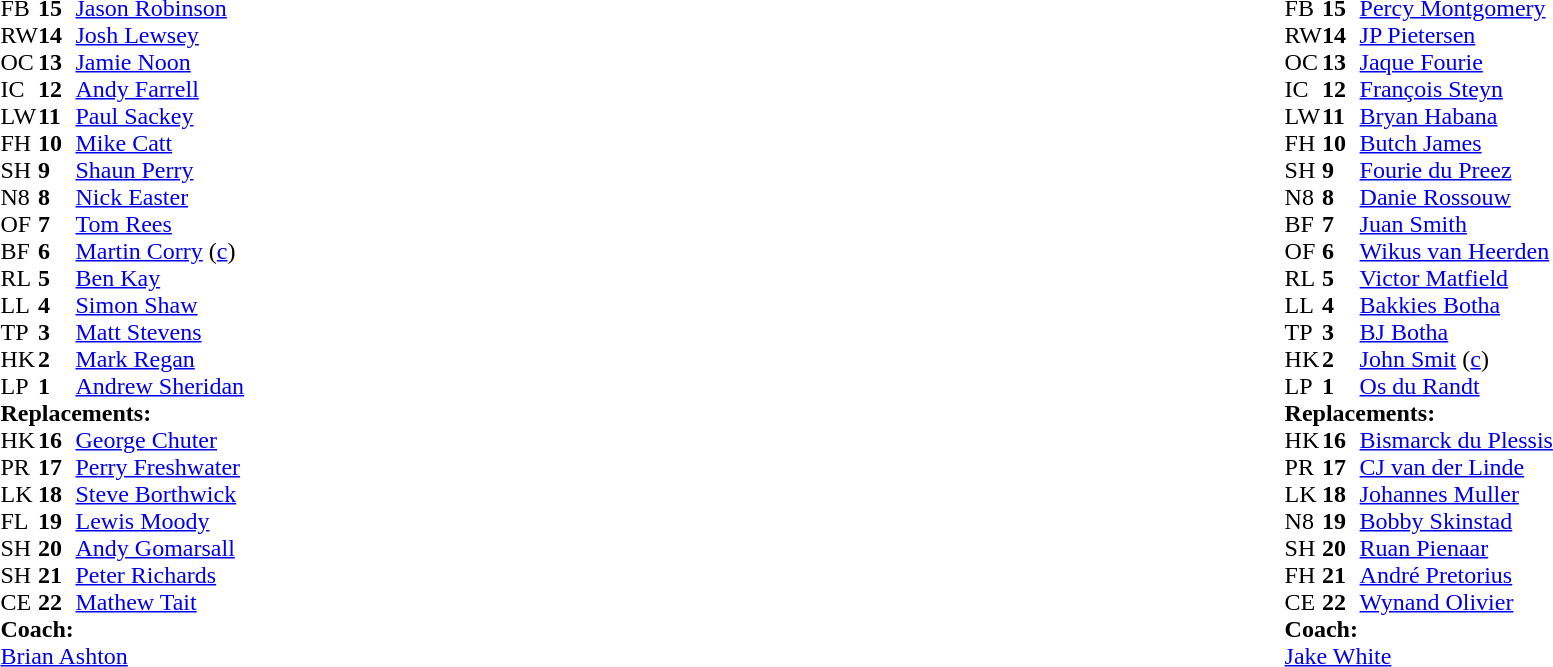<table width="100%">
<tr>
<td style="vertical-align:top" width="50%"><br><table cellspacing="0" cellpadding="0">
<tr>
<th width="25"></th>
<th width="25"></th>
</tr>
<tr>
<td>FB</td>
<td><strong>15</strong></td>
<td><a href='#'>Jason Robinson</a></td>
<td></td>
<td></td>
</tr>
<tr>
<td>RW</td>
<td><strong>14</strong></td>
<td><a href='#'>Josh Lewsey</a></td>
</tr>
<tr>
<td>OC</td>
<td><strong>13</strong></td>
<td><a href='#'>Jamie Noon</a></td>
<td></td>
<td></td>
</tr>
<tr>
<td>IC</td>
<td><strong>12</strong></td>
<td><a href='#'>Andy Farrell</a></td>
</tr>
<tr>
<td>LW</td>
<td><strong>11</strong></td>
<td><a href='#'>Paul Sackey</a></td>
</tr>
<tr>
<td>FH</td>
<td><strong>10</strong></td>
<td><a href='#'>Mike Catt</a></td>
</tr>
<tr>
<td>SH</td>
<td><strong>9</strong></td>
<td><a href='#'>Shaun Perry</a></td>
<td></td>
<td></td>
</tr>
<tr>
<td>N8</td>
<td><strong>8</strong></td>
<td><a href='#'>Nick Easter</a></td>
</tr>
<tr>
<td>OF</td>
<td><strong>7</strong></td>
<td><a href='#'>Tom Rees</a></td>
<td></td>
<td></td>
</tr>
<tr>
<td>BF</td>
<td><strong>6</strong></td>
<td><a href='#'>Martin Corry</a> (<a href='#'>c</a>)</td>
</tr>
<tr>
<td>RL</td>
<td><strong>5</strong></td>
<td><a href='#'>Ben Kay</a></td>
</tr>
<tr>
<td>LL</td>
<td><strong>4</strong></td>
<td><a href='#'>Simon Shaw</a></td>
<td></td>
<td colspan="2"></td>
<td></td>
</tr>
<tr>
<td>TP</td>
<td><strong>3</strong></td>
<td><a href='#'>Matt Stevens</a></td>
</tr>
<tr>
<td>HK</td>
<td><strong>2</strong></td>
<td><a href='#'>Mark Regan</a></td>
<td></td>
<td></td>
</tr>
<tr>
<td>LP</td>
<td><strong>1</strong></td>
<td><a href='#'>Andrew Sheridan</a></td>
<td></td>
<td></td>
</tr>
<tr>
<td colspan=3><strong>Replacements:</strong></td>
</tr>
<tr>
<td>HK</td>
<td><strong>16</strong></td>
<td><a href='#'>George Chuter</a></td>
<td></td>
<td></td>
</tr>
<tr>
<td>PR</td>
<td><strong>17</strong></td>
<td><a href='#'>Perry Freshwater</a></td>
<td></td>
<td></td>
</tr>
<tr>
<td>LK</td>
<td><strong>18</strong></td>
<td><a href='#'>Steve Borthwick</a></td>
<td></td>
<td></td>
<td></td>
<td></td>
</tr>
<tr>
<td>FL</td>
<td><strong>19</strong></td>
<td><a href='#'>Lewis Moody</a></td>
<td></td>
<td></td>
</tr>
<tr>
<td>SH</td>
<td><strong>20</strong></td>
<td><a href='#'>Andy Gomarsall</a></td>
<td></td>
<td></td>
</tr>
<tr>
<td>SH</td>
<td><strong>21</strong></td>
<td><a href='#'>Peter Richards</a></td>
<td></td>
<td></td>
</tr>
<tr>
<td>CE</td>
<td><strong>22</strong></td>
<td><a href='#'>Mathew Tait</a></td>
<td></td>
<td></td>
</tr>
<tr>
<td colspan=3><strong>Coach:</strong></td>
</tr>
<tr>
<td colspan="4"> <a href='#'>Brian Ashton</a></td>
</tr>
</table>
</td>
<td style="vertical-align:top"></td>
<td style="vertical-align:top" width="50%"><br><table cellspacing="0" cellpadding="0" align="center">
<tr>
<th width="25"></th>
<th width="25"></th>
</tr>
<tr>
<td>FB</td>
<td><strong>15</strong></td>
<td><a href='#'>Percy Montgomery</a></td>
</tr>
<tr>
<td>RW</td>
<td><strong>14</strong></td>
<td><a href='#'>JP Pietersen</a></td>
</tr>
<tr>
<td>OC</td>
<td><strong>13</strong></td>
<td><a href='#'>Jaque Fourie</a></td>
</tr>
<tr>
<td>IC</td>
<td><strong>12</strong></td>
<td><a href='#'>François Steyn</a></td>
<td></td>
<td></td>
</tr>
<tr>
<td>LW</td>
<td><strong>11</strong></td>
<td><a href='#'>Bryan Habana</a></td>
<td></td>
<td colspan="2"></td>
</tr>
<tr>
<td>FH</td>
<td><strong>10</strong></td>
<td><a href='#'>Butch James</a></td>
<td></td>
<td></td>
</tr>
<tr>
<td>SH</td>
<td><strong>9</strong></td>
<td><a href='#'>Fourie du Preez</a></td>
<td></td>
<td></td>
</tr>
<tr>
<td>N8</td>
<td><strong>8</strong></td>
<td><a href='#'>Danie Rossouw</a></td>
</tr>
<tr>
<td>BF</td>
<td><strong>7</strong></td>
<td><a href='#'>Juan Smith</a></td>
<td></td>
<td></td>
</tr>
<tr>
<td>OF</td>
<td><strong>6</strong></td>
<td><a href='#'>Wikus van Heerden</a></td>
</tr>
<tr>
<td>RL</td>
<td><strong>5</strong></td>
<td><a href='#'>Victor Matfield</a></td>
</tr>
<tr>
<td>LL</td>
<td><strong>4</strong></td>
<td><a href='#'>Bakkies Botha</a></td>
<td></td>
<td></td>
</tr>
<tr>
<td>TP</td>
<td><strong>3</strong></td>
<td><a href='#'>BJ Botha</a></td>
</tr>
<tr>
<td>HK</td>
<td><strong>2</strong></td>
<td><a href='#'>John Smit</a> (<a href='#'>c</a>)</td>
<td></td>
<td></td>
</tr>
<tr>
<td>LP</td>
<td><strong>1</strong></td>
<td><a href='#'>Os du Randt</a></td>
<td></td>
<td></td>
</tr>
<tr>
<td colspan=3><strong>Replacements:</strong></td>
</tr>
<tr>
<td>HK</td>
<td><strong>16</strong></td>
<td><a href='#'>Bismarck du Plessis</a></td>
<td></td>
<td></td>
</tr>
<tr>
<td>PR</td>
<td><strong>17</strong></td>
<td><a href='#'>CJ van der Linde</a></td>
<td></td>
<td></td>
</tr>
<tr>
<td>LK</td>
<td><strong>18</strong></td>
<td><a href='#'>Johannes Muller</a></td>
<td></td>
<td></td>
</tr>
<tr>
<td>N8</td>
<td><strong>19</strong></td>
<td><a href='#'>Bobby Skinstad</a></td>
<td></td>
<td></td>
</tr>
<tr>
<td>SH</td>
<td><strong>20</strong></td>
<td><a href='#'>Ruan Pienaar</a></td>
<td></td>
<td></td>
<td></td>
<td></td>
</tr>
<tr>
<td>FH</td>
<td><strong>21</strong></td>
<td><a href='#'>André Pretorius</a></td>
<td></td>
<td></td>
</tr>
<tr>
<td>CE</td>
<td><strong>22</strong></td>
<td><a href='#'>Wynand Olivier</a></td>
<td></td>
<td></td>
</tr>
<tr>
<td colspan=3><strong>Coach:</strong></td>
</tr>
<tr>
<td colspan="4"> <a href='#'>Jake White</a></td>
</tr>
</table>
</td>
</tr>
</table>
